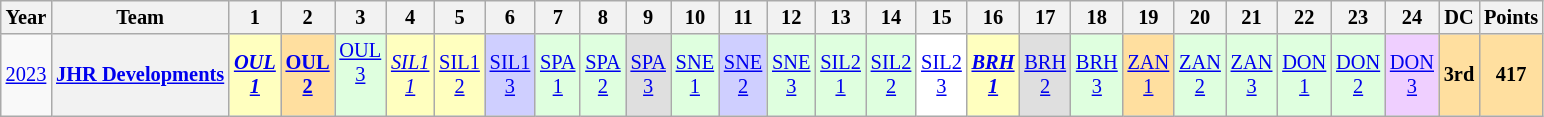<table class="wikitable" style="text-align:center; font-size:85%">
<tr>
<th>Year</th>
<th>Team</th>
<th>1</th>
<th>2</th>
<th>3</th>
<th>4</th>
<th>5</th>
<th>6</th>
<th>7</th>
<th>8</th>
<th>9</th>
<th>10</th>
<th>11</th>
<th>12</th>
<th>13</th>
<th>14</th>
<th>15</th>
<th>16</th>
<th>17</th>
<th>18</th>
<th>19</th>
<th>20</th>
<th>21</th>
<th>22</th>
<th>23</th>
<th>24</th>
<th>DC</th>
<th>Points</th>
</tr>
<tr>
<td><a href='#'>2023</a></td>
<th nowrap><a href='#'>JHR Developments</a></th>
<td style="background:#FFFFBF;"><strong><em><a href='#'>OUL<br>1</a></em></strong><br></td>
<td style="background:#FFDF9F;"><strong><a href='#'>OUL<br>2</a></strong><br></td>
<td style="background:#DFFFDF;"><a href='#'>OUL<br>3</a><br><br></td>
<td style="background:#FFFFBF;"><em><a href='#'>SIL1<br>1</a></em><br></td>
<td style="background:#FFFFBF;"><a href='#'>SIL1<br>2</a><br></td>
<td style="background:#CFCFFF;"><a href='#'>SIL1<br>3</a><br></td>
<td style="background:#DFFFDF;"><a href='#'>SPA<br>1</a><br></td>
<td style="background:#DFFFDF;"><a href='#'>SPA<br>2</a><br></td>
<td style="background:#DFDFDF;"><a href='#'>SPA<br>3</a><br></td>
<td style="background:#DFFFDF;"><a href='#'>SNE<br>1</a><br></td>
<td style="background:#CFCFFF;"><a href='#'>SNE<br>2</a><br></td>
<td style="background:#DFFFDF;"><a href='#'>SNE<br>3</a><br></td>
<td style="background:#DFFFDF;"><a href='#'>SIL2<br>1</a><br></td>
<td style="background:#DFFFDF;"><a href='#'>SIL2<br>2</a><br></td>
<td style="background:#FFFFFF;"><a href='#'>SIL2<br>3</a><br></td>
<td style="background:#FFFFBF;"><strong><em><a href='#'>BRH<br>1</a></em></strong><br></td>
<td style="background:#DFDFDF;"><a href='#'>BRH<br>2</a><br></td>
<td style="background:#DFFFDF;"><a href='#'>BRH<br>3</a><br></td>
<td style="background:#FFDF9F;"><a href='#'>ZAN<br>1</a><br></td>
<td style="background:#DFFFDF;"><a href='#'>ZAN<br>2</a><br></td>
<td style="background:#DFFFDF;"><a href='#'>ZAN<br>3</a><br></td>
<td style="background:#DFFFDF;"><a href='#'>DON<br>1</a><br></td>
<td style="background:#DFFFDF;"><a href='#'>DON<br>2</a><br></td>
<td style="background:#EFCFFF;"><a href='#'>DON<br>3</a><br></td>
<th style="background:#FFDF9F;">3rd</th>
<th style="background:#FFDF9F;">417</th>
</tr>
</table>
